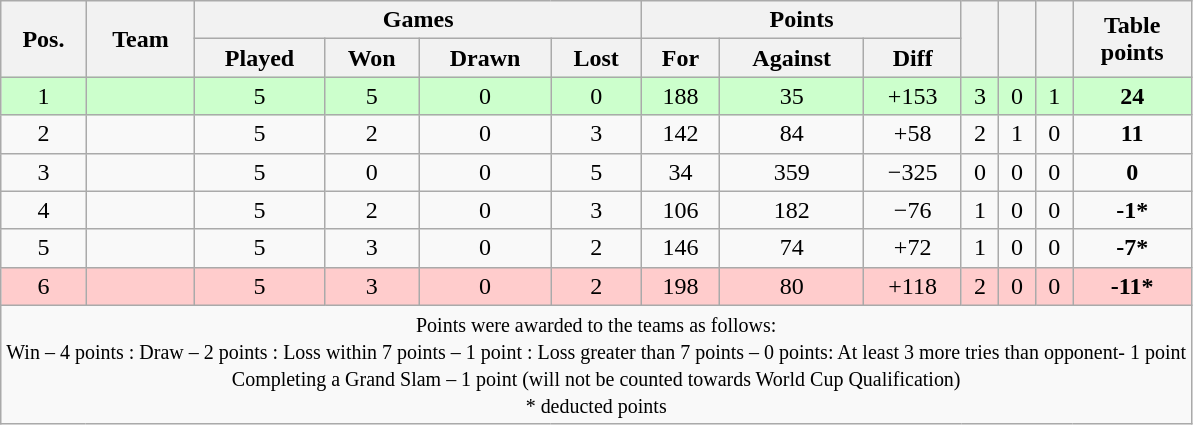<table class="wikitable" style="text-align:center">
<tr>
<th rowspan="2">Pos.</th>
<th rowspan="2">Team</th>
<th colspan="4">Games</th>
<th colspan="3">Points</th>
<th rowspan="2"></th>
<th rowspan="2"></th>
<th rowspan="2"></th>
<th rowspan="2">Table<br>points</th>
</tr>
<tr>
<th>Played</th>
<th>Won</th>
<th>Drawn</th>
<th>Lost</th>
<th>For</th>
<th>Against</th>
<th>Diff</th>
</tr>
<tr style="text-align:center; background:#cfc;">
<td>1</td>
<td align=left></td>
<td>5</td>
<td>5</td>
<td>0</td>
<td>0</td>
<td>188</td>
<td>35</td>
<td>+153</td>
<td>3</td>
<td>0</td>
<td>1</td>
<td><strong>24</strong></td>
</tr>
<tr align=center>
<td>2</td>
<td align=left></td>
<td>5</td>
<td>2</td>
<td>0</td>
<td>3</td>
<td>142</td>
<td>84</td>
<td>+58</td>
<td>2</td>
<td>1</td>
<td>0</td>
<td><strong>11</strong></td>
</tr>
<tr align=center>
<td>3</td>
<td align=left></td>
<td>5</td>
<td>0</td>
<td>0</td>
<td>5</td>
<td>34</td>
<td>359</td>
<td>−325</td>
<td>0</td>
<td>0</td>
<td>0</td>
<td><strong>0</strong></td>
</tr>
<tr align=center>
<td>4</td>
<td align=left></td>
<td>5</td>
<td>2</td>
<td>0</td>
<td>3</td>
<td>106</td>
<td>182</td>
<td>−76</td>
<td>1</td>
<td>0</td>
<td>0</td>
<td><strong>-1*</strong></td>
</tr>
<tr align=center>
<td>5</td>
<td align=left></td>
<td>5</td>
<td>3</td>
<td>0</td>
<td>2</td>
<td>146</td>
<td>74</td>
<td>+72</td>
<td>1</td>
<td>0</td>
<td>0</td>
<td><strong>-7*</strong></td>
</tr>
<tr style="text-align:center; background:#fcc;">
<td>6</td>
<td align=left></td>
<td>5</td>
<td>3</td>
<td>0</td>
<td>2</td>
<td>198</td>
<td>80</td>
<td>+118</td>
<td>2</td>
<td>0</td>
<td>0</td>
<td><strong>-11*</strong></td>
</tr>
<tr align=center>
<td style="text-align:center;" colspan="100"><small>Points were awarded to the teams as follows:<br>Win – 4 points : Draw – 2 points  : Loss within 7 points – 1 point : Loss greater than 7 points – 0 points: At least 3 more tries than opponent- 1 point<br>Completing a Grand Slam – 1 point (will not be counted towards World Cup Qualification) <br> * deducted points </small></td>
</tr>
</table>
